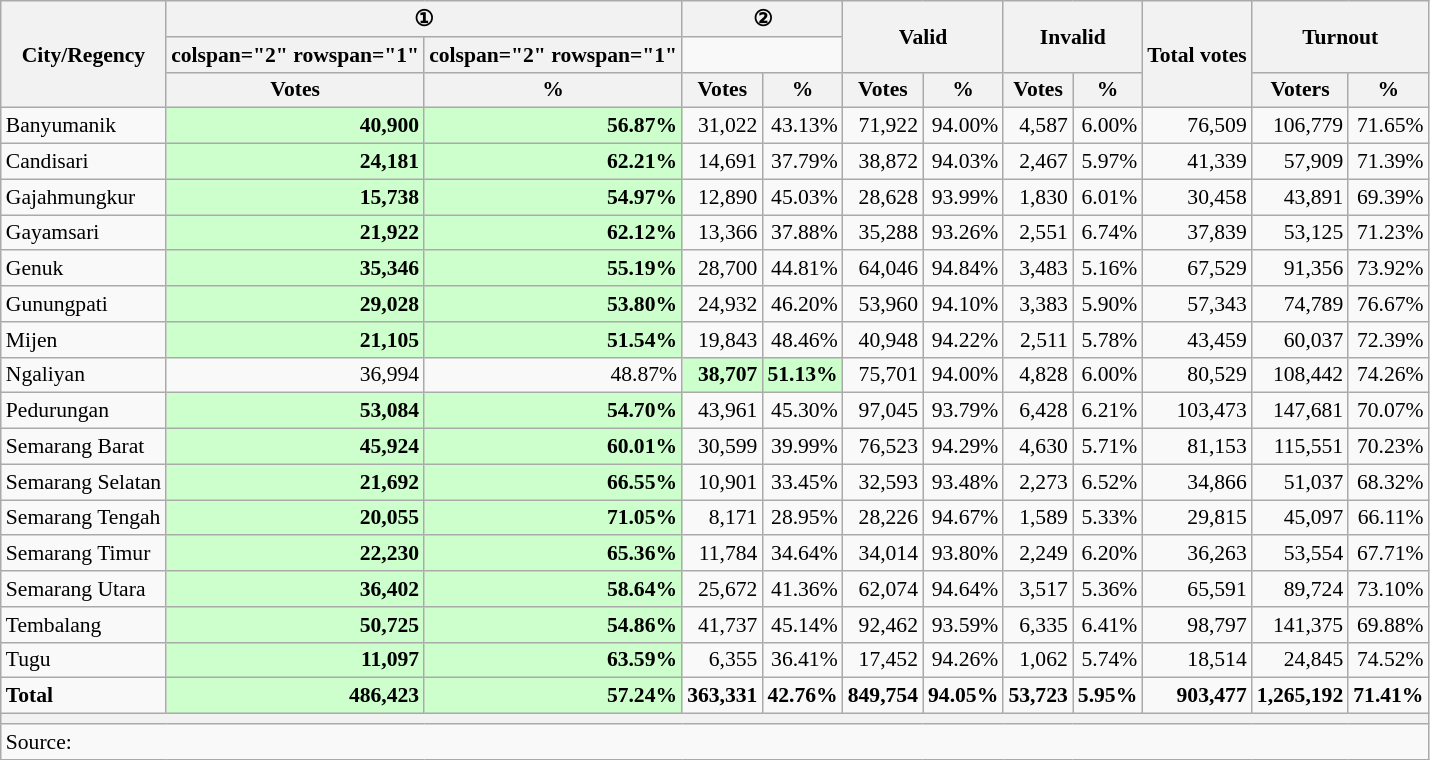<table class="wikitable" style="text-align:right; font-size:90%;">
<tr>
<th colspan="1" rowspan="3">City/Regency</th>
<th colspan="2" rowspan="1">①</th>
<th colspan="2" rowspan="1">②</th>
<th colspan="2" rowspan="2">Valid</th>
<th colspan="2" rowspan="2">Invalid</th>
<th colspan="1" rowspan="3">Total votes</th>
<th colspan="2" rowspan="2">Turnout</th>
</tr>
<tr>
<th>colspan="2" rowspan="1" </th>
<th>colspan="2" rowspan="1" </th>
</tr>
<tr>
<th>Votes</th>
<th>%</th>
<th>Votes</th>
<th>%</th>
<th>Votes</th>
<th>%</th>
<th>Votes</th>
<th>%</th>
<th>Voters</th>
<th>%</th>
</tr>
<tr>
<td align="left">Banyumanik</td>
<td style="background:#ccffcc"><strong>40,900</strong></td>
<td style="background:#ccffcc"><strong>56.87%</strong></td>
<td>31,022</td>
<td>43.13%</td>
<td>71,922</td>
<td>94.00%</td>
<td>4,587</td>
<td>6.00%</td>
<td>76,509</td>
<td>106,779</td>
<td>71.65%</td>
</tr>
<tr>
<td align="left">Candisari</td>
<td style="background:#ccffcc"><strong>24,181</strong></td>
<td style="background:#ccffcc"><strong>62.21%</strong></td>
<td>14,691</td>
<td>37.79%</td>
<td>38,872</td>
<td>94.03%</td>
<td>2,467</td>
<td>5.97%</td>
<td>41,339</td>
<td>57,909</td>
<td>71.39%</td>
</tr>
<tr>
<td align="left">Gajahmungkur</td>
<td style="background:#ccffcc"><strong>15,738</strong></td>
<td style="background:#ccffcc"><strong>54.97%</strong></td>
<td>12,890</td>
<td>45.03%</td>
<td>28,628</td>
<td>93.99%</td>
<td>1,830</td>
<td>6.01%</td>
<td>30,458</td>
<td>43,891</td>
<td>69.39%</td>
</tr>
<tr>
<td align="left">Gayamsari</td>
<td style="background:#ccffcc"><strong>21,922</strong></td>
<td style="background:#ccffcc"><strong>62.12%</strong></td>
<td>13,366</td>
<td>37.88%</td>
<td>35,288</td>
<td>93.26%</td>
<td>2,551</td>
<td>6.74%</td>
<td>37,839</td>
<td>53,125</td>
<td>71.23%</td>
</tr>
<tr>
<td align="left">Genuk</td>
<td style="background:#ccffcc"><strong>35,346</strong></td>
<td style="background:#ccffcc"><strong>55.19%</strong></td>
<td>28,700</td>
<td>44.81%</td>
<td>64,046</td>
<td>94.84%</td>
<td>3,483</td>
<td>5.16%</td>
<td>67,529</td>
<td>91,356</td>
<td>73.92%</td>
</tr>
<tr>
<td align="left">Gunungpati</td>
<td style="background:#ccffcc"><strong>29,028</strong></td>
<td style="background:#ccffcc"><strong>53.80%</strong></td>
<td>24,932</td>
<td>46.20%</td>
<td>53,960</td>
<td>94.10%</td>
<td>3,383</td>
<td>5.90%</td>
<td>57,343</td>
<td>74,789</td>
<td>76.67%</td>
</tr>
<tr>
<td align="left">Mijen</td>
<td style="background:#ccffcc"><strong>21,105</strong></td>
<td style="background:#ccffcc"><strong>51.54%</strong></td>
<td>19,843</td>
<td>48.46%</td>
<td>40,948</td>
<td>94.22%</td>
<td>2,511</td>
<td>5.78%</td>
<td>43,459</td>
<td>60,037</td>
<td>72.39%</td>
</tr>
<tr>
<td align="left">Ngaliyan</td>
<td>36,994</td>
<td>48.87%</td>
<td style="background:#ccffcc"><strong>38,707</strong></td>
<td style="background:#ccffcc"><strong>51.13%</strong></td>
<td>75,701</td>
<td>94.00%</td>
<td>4,828</td>
<td>6.00%</td>
<td>80,529</td>
<td>108,442</td>
<td>74.26%</td>
</tr>
<tr>
<td align="left">Pedurungan</td>
<td style="background:#ccffcc"><strong>53,084</strong></td>
<td style="background:#ccffcc"><strong>54.70%</strong></td>
<td>43,961</td>
<td>45.30%</td>
<td>97,045</td>
<td>93.79%</td>
<td>6,428</td>
<td>6.21%</td>
<td>103,473</td>
<td>147,681</td>
<td>70.07%</td>
</tr>
<tr>
<td align="left">Semarang Barat</td>
<td style="background:#ccffcc"><strong>45,924</strong></td>
<td style="background:#ccffcc"><strong>60.01%</strong></td>
<td>30,599</td>
<td>39.99%</td>
<td>76,523</td>
<td>94.29%</td>
<td>4,630</td>
<td>5.71%</td>
<td>81,153</td>
<td>115,551</td>
<td>70.23%</td>
</tr>
<tr>
<td align="left">Semarang Selatan</td>
<td style="background:#ccffcc"><strong>21,692</strong></td>
<td style="background:#ccffcc"><strong>66.55%</strong></td>
<td>10,901</td>
<td>33.45%</td>
<td>32,593</td>
<td>93.48%</td>
<td>2,273</td>
<td>6.52%</td>
<td>34,866</td>
<td>51,037</td>
<td>68.32%</td>
</tr>
<tr>
<td align="left">Semarang Tengah</td>
<td style="background:#ccffcc"><strong>20,055</strong></td>
<td style="background:#ccffcc"><strong>71.05%</strong></td>
<td>8,171</td>
<td>28.95%</td>
<td>28,226</td>
<td>94.67%</td>
<td>1,589</td>
<td>5.33%</td>
<td>29,815</td>
<td>45,097</td>
<td>66.11%</td>
</tr>
<tr>
<td align="left">Semarang Timur</td>
<td style="background:#ccffcc"><strong>22,230</strong></td>
<td style="background:#ccffcc"><strong>65.36%</strong></td>
<td>11,784</td>
<td>34.64%</td>
<td>34,014</td>
<td>93.80%</td>
<td>2,249</td>
<td>6.20%</td>
<td>36,263</td>
<td>53,554</td>
<td>67.71%</td>
</tr>
<tr>
<td align="left">Semarang Utara</td>
<td style="background:#ccffcc"><strong>36,402</strong></td>
<td style="background:#ccffcc"><strong>58.64%</strong></td>
<td>25,672</td>
<td>41.36%</td>
<td>62,074</td>
<td>94.64%</td>
<td>3,517</td>
<td>5.36%</td>
<td>65,591</td>
<td>89,724</td>
<td>73.10%</td>
</tr>
<tr>
<td align="left">Tembalang</td>
<td style="background:#ccffcc"><strong>50,725</strong></td>
<td style="background:#ccffcc"><strong>54.86%</strong></td>
<td>41,737</td>
<td>45.14%</td>
<td>92,462</td>
<td>93.59%</td>
<td>6,335</td>
<td>6.41%</td>
<td>98,797</td>
<td>141,375</td>
<td>69.88%</td>
</tr>
<tr>
<td align="left">Tugu</td>
<td style="background:#ccffcc"><strong>11,097</strong></td>
<td style="background:#ccffcc"><strong>63.59%</strong></td>
<td>6,355</td>
<td>36.41%</td>
<td>17,452</td>
<td>94.26%</td>
<td>1,062</td>
<td>5.74%</td>
<td>18,514</td>
<td>24,845</td>
<td>74.52%</td>
</tr>
<tr>
<td align="left"><strong>Total</strong></td>
<td style="background:#ccffcc"><strong>486,423</strong></td>
<td style="background:#ccffcc"><strong>57.24%</strong></td>
<td><strong>363,331</strong></td>
<td><strong>42.76%</strong></td>
<td><strong>849,754</strong></td>
<td><strong>94.05%</strong></td>
<td><strong>53,723</strong></td>
<td><strong>5.95%</strong></td>
<td><strong>903,477</strong></td>
<td><strong>1,265,192</strong></td>
<td><strong>71.41%</strong></td>
</tr>
<tr>
<th colspan="12"></th>
</tr>
<tr>
<td colspan="12" align="left">Source: </td>
</tr>
</table>
